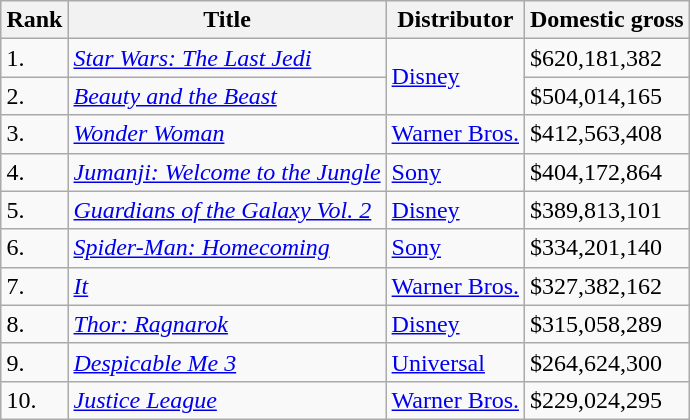<table class="wikitable sortable" style="margin:auto; margin:auto;">
<tr>
<th>Rank</th>
<th>Title</th>
<th>Distributor</th>
<th>Domestic gross</th>
</tr>
<tr>
<td>1.</td>
<td><em><a href='#'>Star Wars: The Last Jedi</a></em></td>
<td rowspan="2"><a href='#'>Disney</a></td>
<td>$620,181,382</td>
</tr>
<tr>
<td>2.</td>
<td><em><a href='#'>Beauty and the Beast</a></em></td>
<td>$504,014,165</td>
</tr>
<tr>
<td>3.</td>
<td><em><a href='#'>Wonder Woman</a></em></td>
<td><a href='#'>Warner Bros.</a></td>
<td>$412,563,408</td>
</tr>
<tr>
<td>4.</td>
<td><em><a href='#'>Jumanji: Welcome to the Jungle</a></em></td>
<td><a href='#'>Sony</a></td>
<td>$404,172,864</td>
</tr>
<tr>
<td>5.</td>
<td><em><a href='#'>Guardians of the Galaxy Vol. 2</a></em></td>
<td><a href='#'>Disney</a></td>
<td>$389,813,101</td>
</tr>
<tr>
<td>6.</td>
<td><em><a href='#'>Spider-Man: Homecoming</a></em></td>
<td><a href='#'>Sony</a></td>
<td>$334,201,140</td>
</tr>
<tr>
<td>7.</td>
<td><em><a href='#'>It</a></em></td>
<td><a href='#'>Warner Bros.</a></td>
<td>$327,382,162</td>
</tr>
<tr>
<td>8.</td>
<td><em><a href='#'>Thor: Ragnarok</a></em></td>
<td><a href='#'>Disney</a></td>
<td>$315,058,289</td>
</tr>
<tr>
<td>9.</td>
<td><em><a href='#'>Despicable Me 3</a></em></td>
<td><a href='#'>Universal</a></td>
<td>$264,624,300</td>
</tr>
<tr>
<td>10.</td>
<td><em><a href='#'>Justice League</a></em></td>
<td><a href='#'>Warner Bros.</a></td>
<td>$229,024,295</td>
</tr>
</table>
